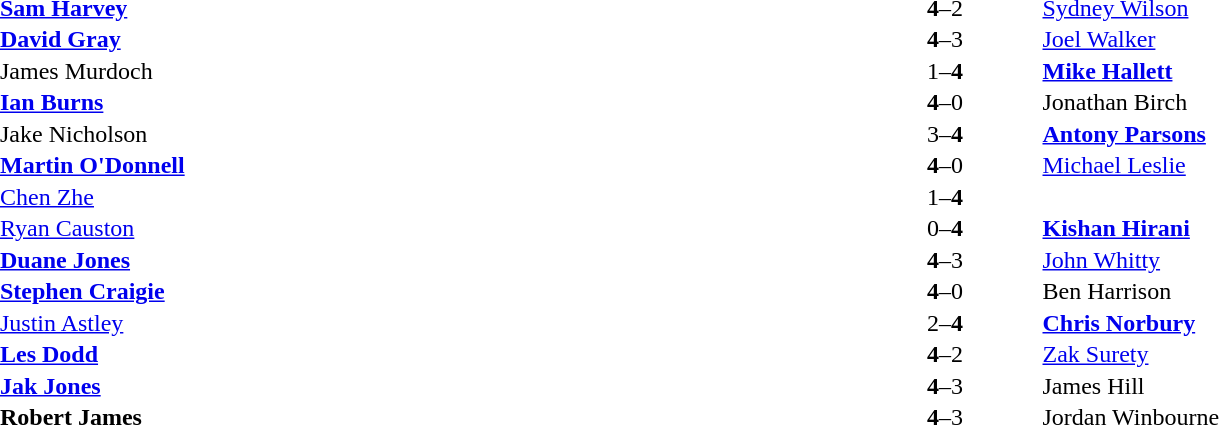<table width="100%" cellspacing="1">
<tr>
<th width=45%></th>
<th width=10%></th>
<th width=45%></th>
</tr>
<tr>
<td> <strong><a href='#'>Sam Harvey</a></strong></td>
<td align="center"><strong>4</strong>–2</td>
<td> <a href='#'>Sydney Wilson</a></td>
</tr>
<tr>
<td> <strong><a href='#'>David Gray</a></strong></td>
<td align="center"><strong>4</strong>–3</td>
<td> <a href='#'>Joel Walker</a></td>
</tr>
<tr>
<td> James Murdoch</td>
<td align="center">1–<strong>4</strong></td>
<td> <strong><a href='#'>Mike Hallett</a></strong></td>
</tr>
<tr>
<td> <strong><a href='#'>Ian Burns</a></strong></td>
<td align="center"><strong>4</strong>–0</td>
<td> Jonathan Birch</td>
</tr>
<tr>
<td> Jake Nicholson</td>
<td align="center">3–<strong>4</strong></td>
<td> <strong><a href='#'>Antony Parsons</a></strong></td>
</tr>
<tr>
<td> <strong><a href='#'>Martin O'Donnell</a></strong></td>
<td align="center"><strong>4</strong>–0</td>
<td> <a href='#'>Michael Leslie</a></td>
</tr>
<tr>
<td> <a href='#'>Chen Zhe</a></td>
<td align="center">1–<strong>4</strong></td>
<td></td>
</tr>
<tr>
<td> <a href='#'>Ryan Causton</a></td>
<td align="center">0–<strong>4</strong></td>
<td> <strong><a href='#'>Kishan Hirani</a></strong></td>
</tr>
<tr>
<td> <strong><a href='#'>Duane Jones</a></strong></td>
<td align="center"><strong>4</strong>–3</td>
<td> <a href='#'>John Whitty</a></td>
</tr>
<tr>
<td> <strong><a href='#'>Stephen Craigie</a></strong></td>
<td align="center"><strong>4</strong>–0</td>
<td> Ben Harrison</td>
</tr>
<tr>
<td> <a href='#'>Justin Astley</a></td>
<td align="center">2–<strong>4</strong></td>
<td> <strong><a href='#'>Chris Norbury</a></strong></td>
</tr>
<tr>
<td> <strong><a href='#'>Les Dodd</a></strong></td>
<td align="center"><strong>4</strong>–2</td>
<td> <a href='#'>Zak Surety</a></td>
</tr>
<tr>
<td> <strong><a href='#'>Jak Jones</a></strong></td>
<td align="center"><strong>4</strong>–3</td>
<td> James Hill</td>
</tr>
<tr>
<td> <strong>Robert James</strong></td>
<td align="center"><strong>4</strong>–3</td>
<td> Jordan Winbourne</td>
</tr>
</table>
